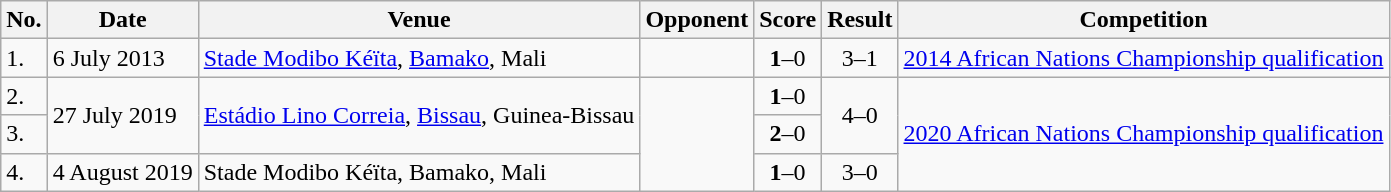<table class="wikitable">
<tr>
<th>No.</th>
<th>Date</th>
<th>Venue</th>
<th>Opponent</th>
<th>Score</th>
<th>Result</th>
<th>Competition</th>
</tr>
<tr>
<td>1.</td>
<td>6 July 2013</td>
<td><a href='#'>Stade Modibo Kéïta</a>, <a href='#'>Bamako</a>, Mali</td>
<td></td>
<td align=center><strong>1</strong>–0</td>
<td align=center>3–1</td>
<td><a href='#'>2014 African Nations Championship qualification</a></td>
</tr>
<tr>
<td>2.</td>
<td rowspan="2">27 July 2019</td>
<td rowspan="2"><a href='#'>Estádio Lino Correia</a>, <a href='#'>Bissau</a>, Guinea-Bissau</td>
<td rowspan="3"></td>
<td align=center><strong>1</strong>–0</td>
<td rowspan="2" style="text-align:center">4–0</td>
<td rowspan="3"><a href='#'>2020 African Nations Championship qualification</a></td>
</tr>
<tr>
<td>3.</td>
<td align=center><strong>2</strong>–0</td>
</tr>
<tr>
<td>4.</td>
<td>4 August 2019</td>
<td>Stade Modibo Kéïta, Bamako, Mali</td>
<td align=center><strong>1</strong>–0</td>
<td align=center>3–0</td>
</tr>
</table>
